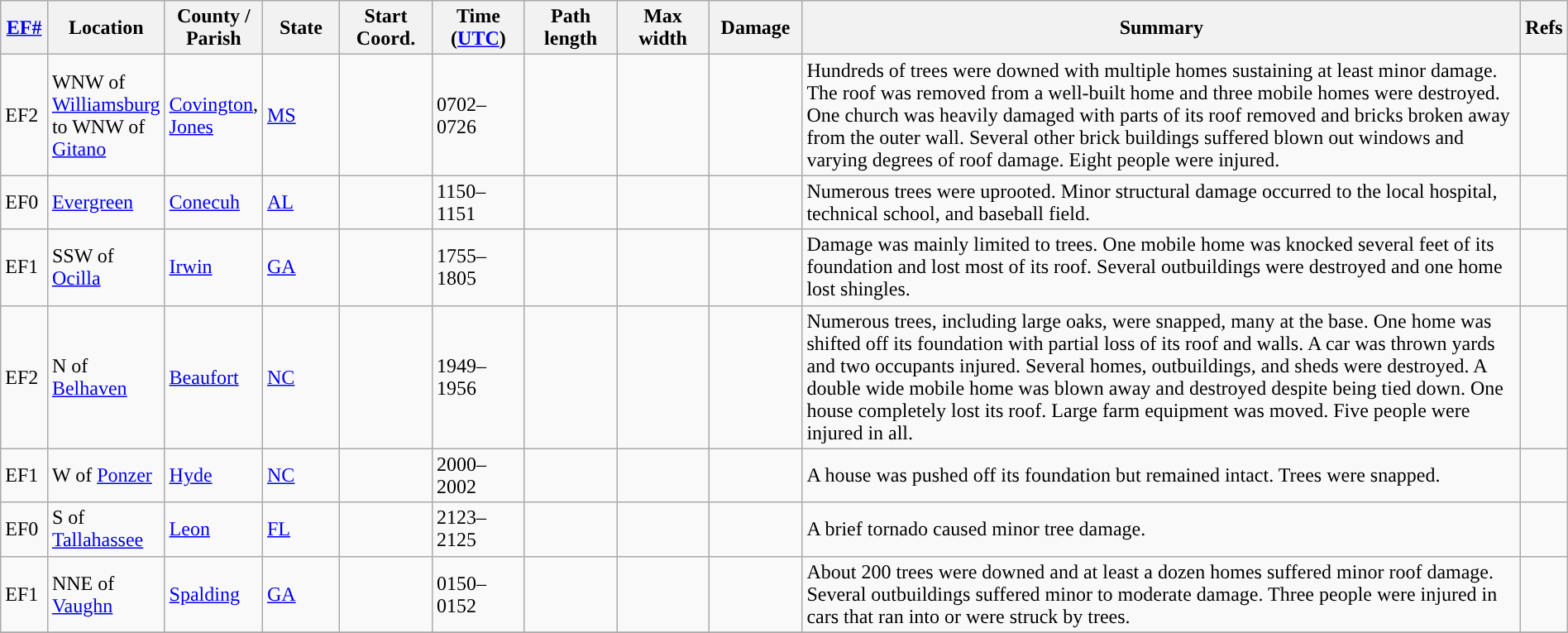<table class="wikitable sortable" style="width:100%;">
<tr>
<th scope="col" width="3%" align="center"><a href='#'>EF#</a></th>
<th scope="col" width="7%" align="center" class="unsortable">Location</th>
<th scope="col" width="6%" align="center" class="unsortable">County / Parish</th>
<th scope="col" width="5%" align="center">State</th>
<th scope="col" width="6%" align="center">Start Coord.</th>
<th scope="col" width="6%" align="center">Time (<a href='#'>UTC</a>)</th>
<th scope="col" width="6%" align="center">Path length</th>
<th scope="col" width="6%" align="center">Max width</th>
<th scope="col" width="6%" align="center">Damage</th>
<th scope="col" width="48%" class="unsortable" align="center">Summary</th>
<th scope="col" width="48%" class="unsortable" align="center">Refs</th>
</tr>
<tr>
<td>EF2</td>
<td>WNW of <a href='#'>Williamsburg</a> to WNW of <a href='#'>Gitano</a></td>
<td><a href='#'>Covington</a>, <a href='#'>Jones</a></td>
<td><a href='#'>MS</a></td>
<td></td>
<td>0702–0726</td>
<td></td>
<td></td>
<td></td>
<td>Hundreds of trees were downed with multiple homes sustaining at least minor damage. The roof was removed from a well-built home and three mobile homes were destroyed. One church was heavily damaged with parts of its roof removed and bricks broken away from the outer wall. Several other brick buildings suffered blown out windows and varying degrees of roof damage. Eight people were injured.</td>
<td></td>
</tr>
<tr>
<td>EF0 </td>
<td><a href='#'>Evergreen</a></td>
<td><a href='#'>Conecuh</a></td>
<td><a href='#'>AL</a></td>
<td></td>
<td>1150–1151</td>
<td></td>
<td></td>
<td></td>
<td>Numerous trees were uprooted. Minor structural damage occurred to the local hospital, technical school, and baseball field.</td>
<td></td>
</tr>
<tr>
<td>EF1</td>
<td>SSW of <a href='#'>Ocilla</a></td>
<td><a href='#'>Irwin</a></td>
<td><a href='#'>GA</a></td>
<td></td>
<td>1755–1805</td>
<td></td>
<td></td>
<td></td>
<td>Damage was mainly limited to trees. One mobile home was knocked several feet of its foundation and lost most of its roof. Several outbuildings were destroyed and one home lost shingles.</td>
<td></td>
</tr>
<tr>
<td>EF2</td>
<td>N of <a href='#'>Belhaven</a></td>
<td><a href='#'>Beaufort</a></td>
<td><a href='#'>NC</a></td>
<td></td>
<td>1949–1956</td>
<td></td>
<td></td>
<td></td>
<td>Numerous trees, including large oaks, were snapped, many at the base. One home was shifted off its foundation with partial loss of its roof and walls. A car was thrown  yards and two occupants injured. Several homes, outbuildings, and sheds were destroyed. A double wide mobile home was blown away and destroyed despite being tied down. One house completely lost its roof. Large farm equipment was moved. Five people were injured in all.</td>
<td></td>
</tr>
<tr>
<td>EF1</td>
<td>W of <a href='#'>Ponzer</a></td>
<td><a href='#'>Hyde</a></td>
<td><a href='#'>NC</a></td>
<td></td>
<td>2000–2002</td>
<td></td>
<td></td>
<td></td>
<td>A house was pushed off its foundation but remained intact. Trees were snapped.</td>
<td></td>
</tr>
<tr>
<td>EF0</td>
<td>S of <a href='#'>Tallahassee</a></td>
<td><a href='#'>Leon</a></td>
<td><a href='#'>FL</a></td>
<td></td>
<td>2123–2125</td>
<td></td>
<td></td>
<td></td>
<td>A brief tornado caused minor tree damage.</td>
<td></td>
</tr>
<tr>
<td>EF1</td>
<td>NNE of <a href='#'>Vaughn</a></td>
<td><a href='#'>Spalding</a></td>
<td><a href='#'>GA</a></td>
<td></td>
<td>0150–0152</td>
<td></td>
<td></td>
<td></td>
<td>About 200 trees were downed and at least a dozen homes suffered minor roof damage. Several outbuildings suffered minor to moderate damage. Three people were injured in cars that ran into or were struck by trees.</td>
<td></td>
</tr>
<tr>
</tr>
</table>
